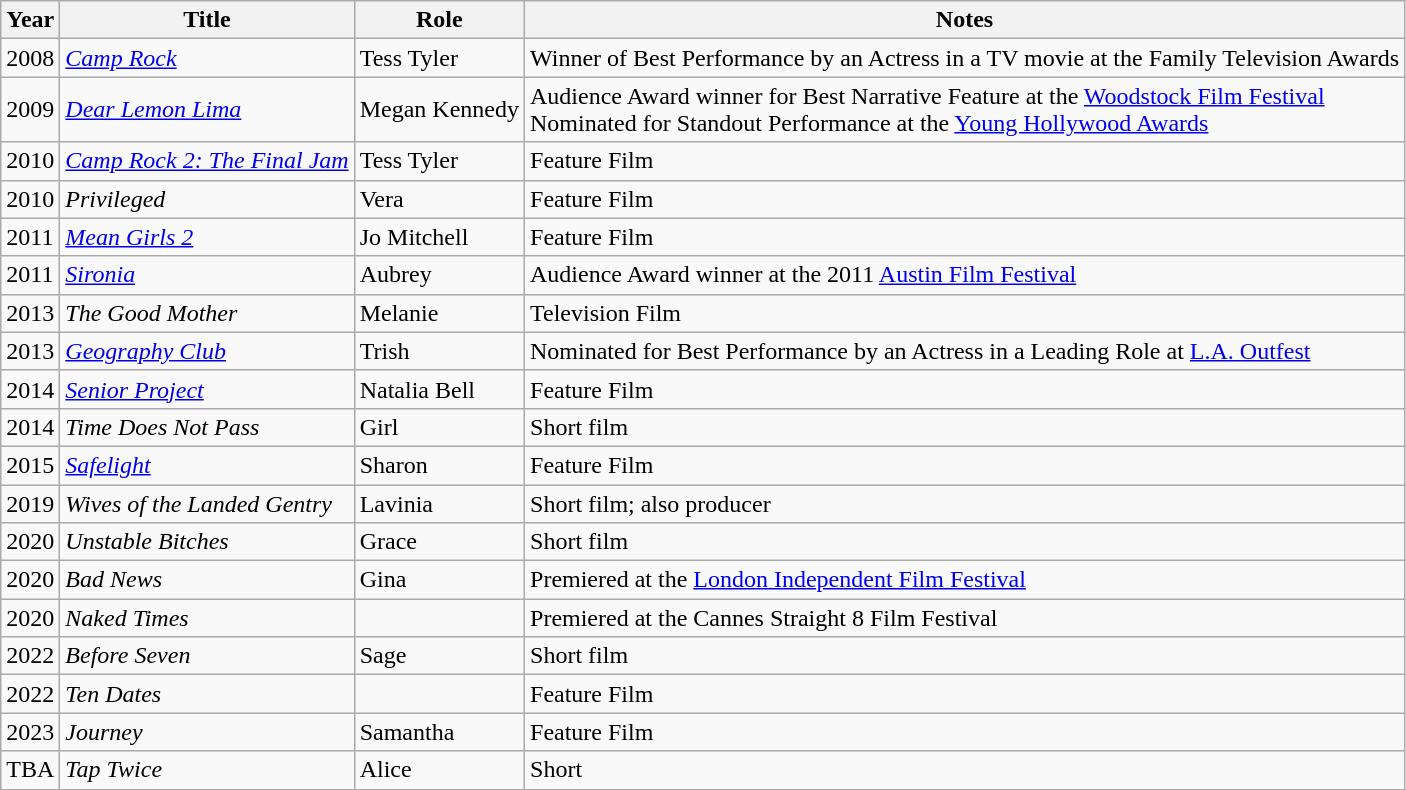<table class="wikitable sortable">
<tr>
<th>Year</th>
<th>Title</th>
<th>Role</th>
<th class="unsortable">Notes</th>
</tr>
<tr>
<td>2008</td>
<td><em><a href='#'>Camp Rock</a></em></td>
<td>Tess Tyler</td>
<td>Winner of Best Performance by an Actress in a TV movie at the Family Television Awards</td>
</tr>
<tr>
<td>2009</td>
<td><em><a href='#'>Dear Lemon Lima</a></em></td>
<td>Megan Kennedy</td>
<td>Audience Award winner for Best Narrative Feature at the <a href='#'>Woodstock Film Festival</a><br>Nominated for Standout Performance at the <a href='#'>Young Hollywood Awards</a></td>
</tr>
<tr>
<td>2010</td>
<td><em><a href='#'>Camp Rock 2: The Final Jam</a></em></td>
<td>Tess Tyler</td>
<td>Feature Film</td>
</tr>
<tr>
<td>2010</td>
<td><em>Privileged</em></td>
<td>Vera</td>
<td>Feature Film</td>
</tr>
<tr>
<td>2011</td>
<td><em><a href='#'>Mean Girls 2</a></em></td>
<td>Jo Mitchell</td>
<td>Feature Film</td>
</tr>
<tr>
<td>2011</td>
<td><em><a href='#'>Sironia</a></em></td>
<td>Aubrey</td>
<td>Audience Award winner at the 2011 <a href='#'>Austin Film Festival</a></td>
</tr>
<tr>
<td>2013</td>
<td><em>The Good Mother</em></td>
<td>Melanie</td>
<td>Television Film</td>
</tr>
<tr>
<td>2013</td>
<td><em><a href='#'>Geography Club</a></em></td>
<td>Trish</td>
<td>Nominated for Best Performance by an Actress in a Leading Role at <a href='#'>L.A. Outfest</a></td>
</tr>
<tr>
<td>2014</td>
<td><em><a href='#'>Senior Project</a></em></td>
<td>Natalia Bell</td>
<td>Feature Film</td>
</tr>
<tr>
<td>2014</td>
<td><em>Time Does Not Pass</em></td>
<td>Girl</td>
<td>Short film</td>
</tr>
<tr>
<td>2015</td>
<td><em><a href='#'>Safelight</a></em></td>
<td>Sharon</td>
<td>Feature Film</td>
</tr>
<tr>
<td>2019</td>
<td><em>Wives of the Landed Gentry</em></td>
<td>Lavinia</td>
<td>Short film; also producer</td>
</tr>
<tr>
<td>2020</td>
<td><em>Unstable Bitches</em></td>
<td>Grace</td>
<td>Short film</td>
</tr>
<tr>
<td>2020</td>
<td><em>Bad News</em></td>
<td>Gina</td>
<td>Premiered at the <a href='#'>London Independent Film Festival</a></td>
</tr>
<tr>
<td>2020</td>
<td><em>Naked Times</em></td>
<td></td>
<td>Premiered at the Cannes Straight 8 Film Festival</td>
</tr>
<tr>
<td>2022</td>
<td><em>Before Seven</em></td>
<td>Sage</td>
<td>Short film</td>
</tr>
<tr>
<td>2022</td>
<td><em>Ten Dates</em></td>
<td></td>
<td>Feature Film</td>
</tr>
<tr>
<td>2023</td>
<td><em>Journey</em></td>
<td>Samantha</td>
<td>Feature Film</td>
</tr>
<tr>
<td>TBA</td>
<td><em>Tap Twice</em></td>
<td>Alice</td>
<td>Short</td>
</tr>
</table>
